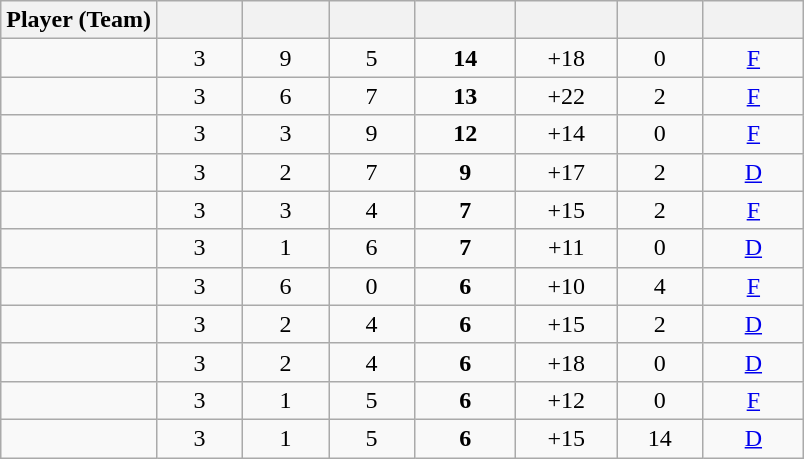<table class="wikitable sortable" style="text-align:center;">
<tr>
<th>Player (Team)</th>
<th width="50px"></th>
<th width="50px"></th>
<th width="50px"></th>
<th width="60px"></th>
<th width="60px"></th>
<th width="50px"></th>
<th width="60px"></th>
</tr>
<tr>
<td align=left></td>
<td>3</td>
<td>9</td>
<td>5</td>
<td><strong>14</strong></td>
<td>+18</td>
<td>0</td>
<td><a href='#'>F</a></td>
</tr>
<tr>
<td align=left></td>
<td>3</td>
<td>6</td>
<td>7</td>
<td><strong>13</strong></td>
<td>+22</td>
<td>2</td>
<td><a href='#'>F</a></td>
</tr>
<tr>
<td align=left></td>
<td>3</td>
<td>3</td>
<td>9</td>
<td><strong>12</strong></td>
<td>+14</td>
<td>0</td>
<td><a href='#'>F</a></td>
</tr>
<tr>
<td align=left></td>
<td>3</td>
<td>2</td>
<td>7</td>
<td><strong>9</strong></td>
<td>+17</td>
<td>2</td>
<td><a href='#'>D</a></td>
</tr>
<tr>
<td align=left></td>
<td>3</td>
<td>3</td>
<td>4</td>
<td><strong>7</strong></td>
<td>+15</td>
<td>2</td>
<td><a href='#'>F</a></td>
</tr>
<tr>
<td align=left></td>
<td>3</td>
<td>1</td>
<td>6</td>
<td><strong>7</strong></td>
<td>+11</td>
<td>0</td>
<td><a href='#'>D</a></td>
</tr>
<tr>
<td align=left></td>
<td>3</td>
<td>6</td>
<td>0</td>
<td><strong>6</strong></td>
<td>+10</td>
<td>4</td>
<td><a href='#'>F</a></td>
</tr>
<tr>
<td align=left></td>
<td>3</td>
<td>2</td>
<td>4</td>
<td><strong>6</strong></td>
<td>+15</td>
<td>2</td>
<td><a href='#'>D</a></td>
</tr>
<tr>
<td align=left></td>
<td>3</td>
<td>2</td>
<td>4</td>
<td><strong>6</strong></td>
<td>+18</td>
<td>0</td>
<td><a href='#'>D</a></td>
</tr>
<tr>
<td align=left></td>
<td>3</td>
<td>1</td>
<td>5</td>
<td><strong>6</strong></td>
<td>+12</td>
<td>0</td>
<td><a href='#'>F</a></td>
</tr>
<tr>
<td align=left></td>
<td>3</td>
<td>1</td>
<td>5</td>
<td><strong>6</strong></td>
<td>+15</td>
<td>14</td>
<td><a href='#'>D</a></td>
</tr>
</table>
